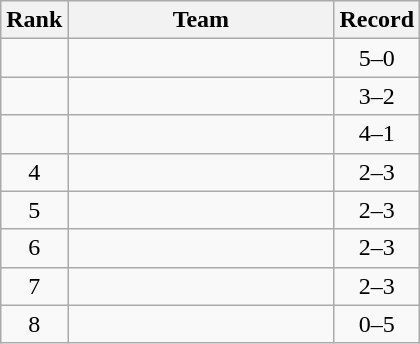<table class=wikitable style="text-align:center;">
<tr>
<th>Rank</th>
<th width=170>Team</th>
<th>Record</th>
</tr>
<tr>
<td></td>
<td align=left></td>
<td align=center>5–0</td>
</tr>
<tr>
<td></td>
<td align=left></td>
<td align=center>3–2</td>
</tr>
<tr>
<td></td>
<td align=left></td>
<td align=center>4–1</td>
</tr>
<tr>
<td>4</td>
<td align=left></td>
<td align=center>2–3</td>
</tr>
<tr>
<td>5</td>
<td align=left></td>
<td align=center>2–3</td>
</tr>
<tr>
<td>6</td>
<td align=left></td>
<td align=center>2–3</td>
</tr>
<tr>
<td>7</td>
<td align=left></td>
<td align=center>2–3</td>
</tr>
<tr>
<td>8</td>
<td align=left></td>
<td align=center>0–5</td>
</tr>
</table>
